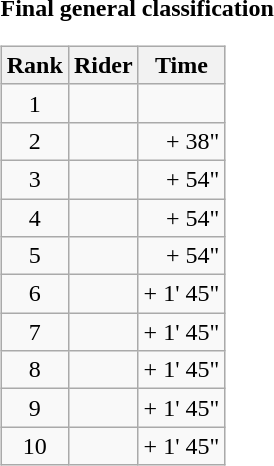<table>
<tr>
<td><strong>Final general classification</strong><br><table class="wikitable">
<tr>
<th scope="col">Rank</th>
<th scope="col">Rider</th>
<th scope="col">Time</th>
</tr>
<tr>
<td style="text-align:center;">1</td>
<td></td>
<td style="text-align:right;"></td>
</tr>
<tr>
<td style="text-align:center;">2</td>
<td></td>
<td style="text-align:right;">+ 38"</td>
</tr>
<tr>
<td style="text-align:center;">3</td>
<td></td>
<td style="text-align:right;">+ 54"</td>
</tr>
<tr>
<td style="text-align:center;">4</td>
<td></td>
<td style="text-align:right;">+ 54"</td>
</tr>
<tr>
<td style="text-align:center;">5</td>
<td></td>
<td style="text-align:right;">+ 54"</td>
</tr>
<tr>
<td style="text-align:center;">6</td>
<td></td>
<td style="text-align:right;">+ 1' 45"</td>
</tr>
<tr>
<td style="text-align:center;">7</td>
<td></td>
<td style="text-align:right;">+ 1' 45"</td>
</tr>
<tr>
<td style="text-align:center;">8</td>
<td></td>
<td style="text-align:right;">+ 1' 45"</td>
</tr>
<tr>
<td style="text-align:center;">9</td>
<td></td>
<td style="text-align:right;">+ 1' 45"</td>
</tr>
<tr>
<td style="text-align:center;">10</td>
<td></td>
<td style="text-align:right;">+ 1' 45"</td>
</tr>
</table>
</td>
</tr>
</table>
